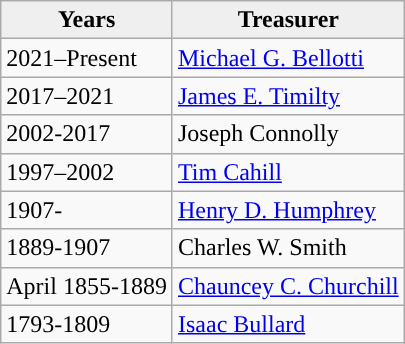<table class="wikitable" margin-left:1em">
<tr>
<th style="background:#efefef;">Years</th>
<th style="background:#efefef">Treasurer</th>
</tr>
<tr>
<td>2021–Present</td>
<td><a href='#'>Michael G. Bellotti</a></td>
</tr>
<tr>
<td>2017–2021</td>
<td><a href='#'>James E. Timilty</a></td>
</tr>
<tr>
<td>2002-2017</td>
<td>Joseph Connolly</td>
</tr>
<tr>
<td>1997–2002</td>
<td><a href='#'>Tim Cahill</a></td>
</tr>
<tr>
<td>1907-</td>
<td><a href='#'>Henry D. Humphrey</a></td>
</tr>
<tr>
<td>1889-1907</td>
<td>Charles W. Smith</td>
</tr>
<tr>
<td>April 1855-1889</td>
<td><a href='#'>Chauncey C. Churchill</a></td>
</tr>
<tr>
<td>1793-1809</td>
<td><a href='#'>Isaac Bullard</a></td>
</tr>
</table>
